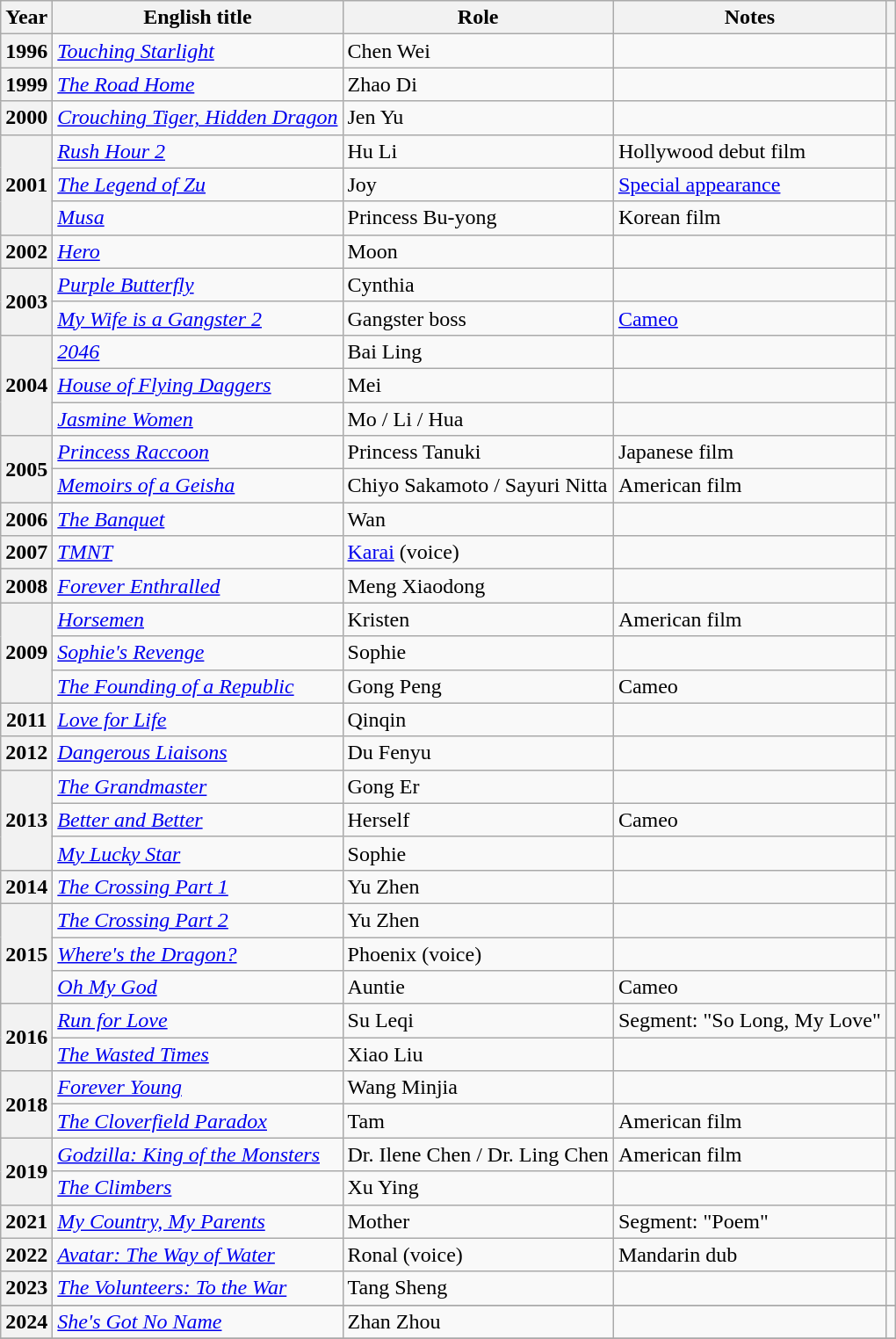<table class="wikitable plainrowheaders sortable" style="margin-right: 0;">
<tr>
<th>Year</th>
<th>English title</th>
<th>Role</th>
<th scope="col" class="unsortable">Notes</th>
<th scope="col" class="unsortable"></th>
</tr>
<tr>
<th scope="row">1996</th>
<td><em><a href='#'>Touching Starlight</a></em></td>
<td>Chen Wei</td>
<td></td>
<td></td>
</tr>
<tr>
<th scope="row">1999</th>
<td><em><a href='#'>The Road Home</a></em></td>
<td>Zhao Di</td>
<td></td>
<td></td>
</tr>
<tr>
<th scope="row">2000</th>
<td><em><a href='#'>Crouching Tiger, Hidden Dragon</a></em></td>
<td>Jen Yu</td>
<td></td>
<td></td>
</tr>
<tr>
<th scope="row" rowspan=3>2001</th>
<td><em><a href='#'>Rush Hour 2</a></em></td>
<td>Hu Li</td>
<td>Hollywood debut film</td>
<td></td>
</tr>
<tr>
<td><em><a href='#'>The Legend of Zu</a></em></td>
<td>Joy</td>
<td><a href='#'>Special appearance</a></td>
<td style="text-align:center;"></td>
</tr>
<tr>
<td><em><a href='#'>Musa</a></em></td>
<td>Princess Bu-yong</td>
<td>Korean film</td>
<td style="text-align:center;"></td>
</tr>
<tr>
<th scope="row">2002</th>
<td><em><a href='#'>Hero</a></em></td>
<td>Moon</td>
<td></td>
<td></td>
</tr>
<tr>
<th scope="row" rowspan=2>2003</th>
<td><em><a href='#'>Purple Butterfly</a></em></td>
<td>Cynthia</td>
<td></td>
<td></td>
</tr>
<tr>
<td><em><a href='#'>My Wife is a Gangster 2</a></em></td>
<td>Gangster boss</td>
<td><a href='#'>Cameo</a></td>
<td style="text-align:center;"></td>
</tr>
<tr>
<th scope="row" rowspan=3>2004</th>
<td><em><a href='#'>2046</a></em></td>
<td>Bai Ling</td>
<td></td>
<td></td>
</tr>
<tr>
<td><em><a href='#'>House of Flying Daggers</a></em></td>
<td>Mei</td>
<td></td>
<td></td>
</tr>
<tr>
<td><em><a href='#'>Jasmine Women</a></em></td>
<td>Mo / Li / Hua</td>
<td></td>
<td></td>
</tr>
<tr>
<th scope="row" rowspan=2>2005</th>
<td><em><a href='#'>Princess Raccoon</a></em></td>
<td>Princess Tanuki</td>
<td>Japanese film</td>
<td></td>
</tr>
<tr>
<td><em><a href='#'>Memoirs of a Geisha</a></em></td>
<td>Chiyo Sakamoto / Sayuri Nitta</td>
<td>American film</td>
<td></td>
</tr>
<tr>
<th scope="row">2006</th>
<td><em><a href='#'>The Banquet</a></em></td>
<td>Wan</td>
<td></td>
<td></td>
</tr>
<tr>
<th scope="row">2007</th>
<td><em><a href='#'>TMNT</a></em></td>
<td><a href='#'>Karai</a> (voice)</td>
<td></td>
<td></td>
</tr>
<tr>
<th scope="row">2008</th>
<td><em><a href='#'>Forever Enthralled</a></em></td>
<td>Meng Xiaodong</td>
<td></td>
<td></td>
</tr>
<tr>
<th scope="row" rowspan=3>2009</th>
<td><em><a href='#'>Horsemen</a></em></td>
<td>Kristen</td>
<td>American film</td>
<td></td>
</tr>
<tr>
<td><em><a href='#'>Sophie's Revenge</a></em></td>
<td>Sophie</td>
<td></td>
<td></td>
</tr>
<tr>
<td><em><a href='#'>The Founding of a Republic</a></em></td>
<td>Gong Peng</td>
<td>Cameo</td>
<td style="text-align:center;"></td>
</tr>
<tr>
<th scope="row">2011</th>
<td><em><a href='#'>Love for Life</a></em></td>
<td>Qinqin</td>
<td></td>
<td></td>
</tr>
<tr>
<th scope="row">2012</th>
<td><em><a href='#'>Dangerous Liaisons</a></em></td>
<td>Du Fenyu</td>
<td></td>
<td></td>
</tr>
<tr>
<th scope="row" rowspan=3>2013</th>
<td><em><a href='#'>The Grandmaster</a></em></td>
<td>Gong Er</td>
<td></td>
<td></td>
</tr>
<tr>
<td><em><a href='#'>Better and Better</a></em></td>
<td>Herself</td>
<td>Cameo</td>
<td style="text-align:center;"></td>
</tr>
<tr>
<td><em><a href='#'>My Lucky Star</a></em></td>
<td>Sophie</td>
<td></td>
<td></td>
</tr>
<tr>
<th scope="row">2014</th>
<td><em><a href='#'>The Crossing Part 1</a></em></td>
<td>Yu Zhen</td>
<td></td>
<td></td>
</tr>
<tr>
<th scope="row" rowspan=3>2015</th>
<td><em><a href='#'>The Crossing Part 2</a></em></td>
<td>Yu Zhen</td>
<td></td>
<td></td>
</tr>
<tr>
<td><em><a href='#'>Where's the Dragon?</a></em></td>
<td>Phoenix (voice)</td>
<td></td>
<td style="text-align:center;"></td>
</tr>
<tr>
<td><em><a href='#'>Oh My God</a></em></td>
<td>Auntie</td>
<td>Cameo</td>
<td></td>
</tr>
<tr>
<th scope="row" rowspan=2>2016</th>
<td><em><a href='#'>Run for Love</a></em></td>
<td>Su Leqi</td>
<td>Segment: "So Long, My Love"</td>
<td></td>
</tr>
<tr>
<td><em><a href='#'>The Wasted Times</a></em></td>
<td>Xiao Liu</td>
<td></td>
<td></td>
</tr>
<tr>
<th scope="row" rowspan=2>2018</th>
<td><em><a href='#'>Forever Young</a></em></td>
<td>Wang Minjia</td>
<td></td>
<td></td>
</tr>
<tr>
<td><em><a href='#'>The Cloverfield Paradox</a></em></td>
<td>Tam</td>
<td>American film</td>
<td></td>
</tr>
<tr>
<th scope="row" rowspan=2>2019</th>
<td><em><a href='#'>Godzilla: King of the Monsters</a></em></td>
<td>Dr. Ilene Chen / Dr. Ling Chen</td>
<td>American film</td>
<td></td>
</tr>
<tr>
<td><em><a href='#'>The Climbers</a></em></td>
<td>Xu Ying</td>
<td></td>
<td></td>
</tr>
<tr>
<th scope="row">2021</th>
<td><em><a href='#'>My Country, My Parents</a></em></td>
<td>Mother</td>
<td>Segment: "Poem"</td>
<td></td>
</tr>
<tr>
<th scope="row">2022</th>
<td><em><a href='#'>Avatar: The Way of Water</a></em></td>
<td>Ronal (voice)</td>
<td>Mandarin dub</td>
<td style="text-align:center;"></td>
</tr>
<tr>
<th scope="row">2023</th>
<td><em><a href='#'>The Volunteers: To the War</a></em></td>
<td>Tang Sheng</td>
<td></td>
<td></td>
</tr>
<tr>
</tr>
<tr>
<th scope="row">2024</th>
<td><em><a href='#'>She's Got No Name</a></em></td>
<td>Zhan Zhou</td>
<td></td>
<td></td>
</tr>
<tr>
</tr>
</table>
